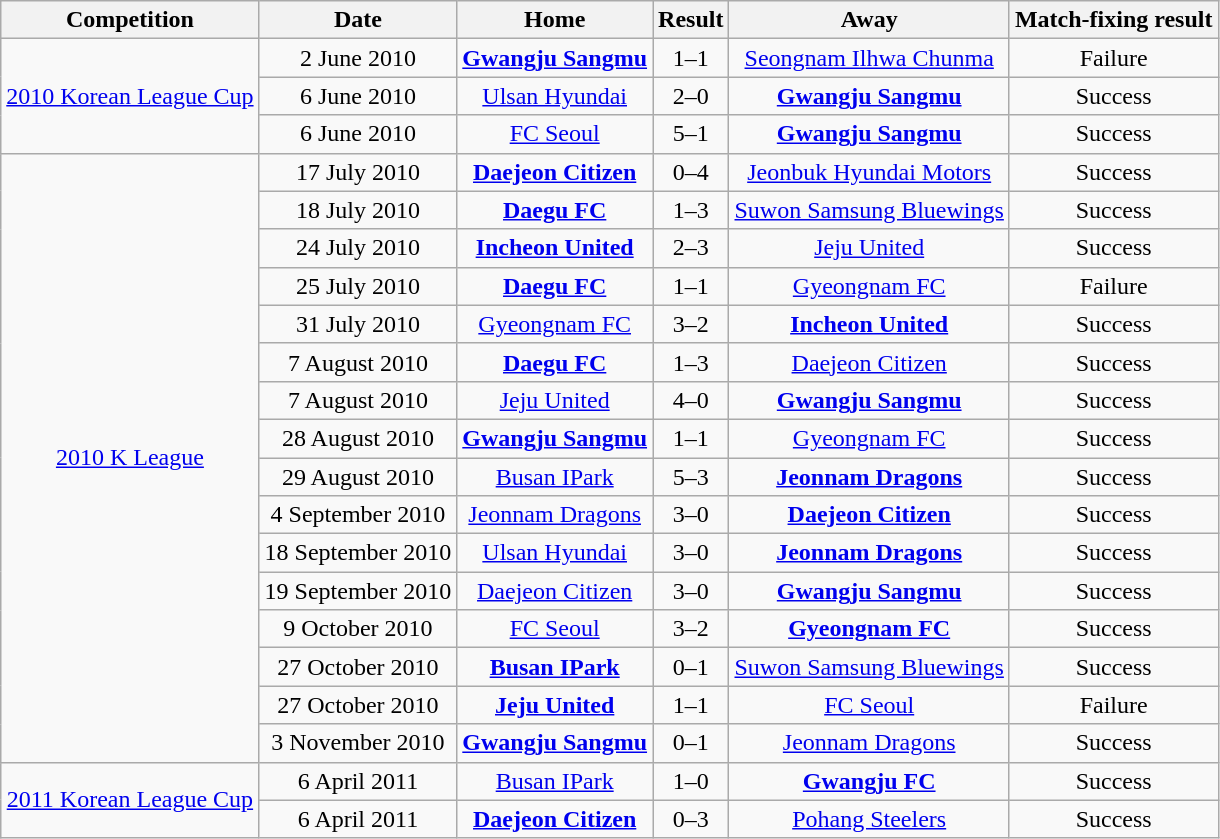<table class="wikitable" style="text-align:center;">
<tr>
<th>Competition</th>
<th>Date</th>
<th>Home</th>
<th>Result</th>
<th>Away</th>
<th>Match-fixing result</th>
</tr>
<tr>
<td rowspan="3"><a href='#'>2010 Korean League Cup</a></td>
<td>2 June 2010</td>
<td><strong><a href='#'>Gwangju Sangmu</a></strong></td>
<td>1–1</td>
<td><a href='#'>Seongnam Ilhwa Chunma</a></td>
<td>Failure</td>
</tr>
<tr>
<td>6 June 2010</td>
<td><a href='#'>Ulsan Hyundai</a></td>
<td>2–0</td>
<td><strong><a href='#'>Gwangju Sangmu</a></strong></td>
<td>Success</td>
</tr>
<tr>
<td>6 June 2010</td>
<td><a href='#'>FC Seoul</a></td>
<td>5–1</td>
<td><strong><a href='#'>Gwangju Sangmu</a></strong></td>
<td>Success</td>
</tr>
<tr>
<td rowspan="16"><a href='#'>2010 K League</a></td>
<td>17 July 2010</td>
<td><strong><a href='#'>Daejeon Citizen</a></strong></td>
<td>0–4</td>
<td><a href='#'>Jeonbuk Hyundai Motors</a></td>
<td>Success</td>
</tr>
<tr>
<td>18 July 2010</td>
<td><strong><a href='#'>Daegu FC</a></strong></td>
<td>1–3</td>
<td><a href='#'>Suwon Samsung Bluewings</a></td>
<td>Success</td>
</tr>
<tr>
<td>24 July 2010</td>
<td><strong><a href='#'>Incheon United</a></strong></td>
<td>2–3</td>
<td><a href='#'>Jeju United</a></td>
<td>Success</td>
</tr>
<tr>
<td>25 July 2010</td>
<td><strong><a href='#'>Daegu FC</a></strong></td>
<td>1–1</td>
<td><a href='#'>Gyeongnam FC</a></td>
<td>Failure</td>
</tr>
<tr>
<td>31 July 2010</td>
<td><a href='#'>Gyeongnam FC</a></td>
<td>3–2</td>
<td><strong><a href='#'>Incheon United</a></strong></td>
<td>Success</td>
</tr>
<tr>
<td>7 August 2010</td>
<td><strong><a href='#'>Daegu FC</a></strong></td>
<td>1–3</td>
<td><a href='#'>Daejeon Citizen</a></td>
<td>Success</td>
</tr>
<tr>
<td>7 August 2010</td>
<td><a href='#'>Jeju United</a></td>
<td>4–0</td>
<td><strong><a href='#'>Gwangju Sangmu</a></strong></td>
<td>Success</td>
</tr>
<tr>
<td>28 August 2010</td>
<td><strong><a href='#'>Gwangju Sangmu</a></strong></td>
<td>1–1</td>
<td><a href='#'>Gyeongnam FC</a></td>
<td>Success</td>
</tr>
<tr>
<td>29 August 2010</td>
<td><a href='#'>Busan IPark</a></td>
<td>5–3</td>
<td><strong><a href='#'>Jeonnam Dragons</a></strong></td>
<td>Success</td>
</tr>
<tr>
<td>4 September 2010</td>
<td><a href='#'>Jeonnam Dragons</a></td>
<td>3–0</td>
<td><strong><a href='#'>Daejeon Citizen</a></strong></td>
<td>Success</td>
</tr>
<tr>
<td>18 September 2010</td>
<td><a href='#'>Ulsan Hyundai</a></td>
<td>3–0</td>
<td><strong><a href='#'>Jeonnam Dragons</a></strong></td>
<td>Success</td>
</tr>
<tr>
<td>19 September 2010</td>
<td><a href='#'>Daejeon Citizen</a></td>
<td>3–0</td>
<td><strong><a href='#'>Gwangju Sangmu</a></strong></td>
<td>Success</td>
</tr>
<tr>
<td>9 October 2010</td>
<td><a href='#'>FC Seoul</a></td>
<td>3–2</td>
<td><strong><a href='#'>Gyeongnam FC</a></strong></td>
<td>Success</td>
</tr>
<tr>
<td>27 October 2010</td>
<td><strong><a href='#'>Busan IPark</a></strong></td>
<td>0–1</td>
<td><a href='#'>Suwon Samsung Bluewings</a></td>
<td>Success</td>
</tr>
<tr>
<td>27 October 2010</td>
<td><strong><a href='#'>Jeju United</a></strong></td>
<td>1–1</td>
<td><a href='#'>FC Seoul</a></td>
<td>Failure</td>
</tr>
<tr>
<td>3 November 2010</td>
<td><strong><a href='#'>Gwangju Sangmu</a></strong></td>
<td>0–1</td>
<td><a href='#'>Jeonnam Dragons</a></td>
<td>Success</td>
</tr>
<tr>
<td rowspan="2"><a href='#'>2011 Korean League Cup</a></td>
<td>6 April 2011</td>
<td><a href='#'>Busan IPark</a></td>
<td>1–0</td>
<td><strong><a href='#'>Gwangju FC</a></strong></td>
<td>Success</td>
</tr>
<tr>
<td>6 April 2011</td>
<td><strong><a href='#'>Daejeon Citizen</a></strong></td>
<td>0–3</td>
<td><a href='#'>Pohang Steelers</a></td>
<td>Success</td>
</tr>
</table>
